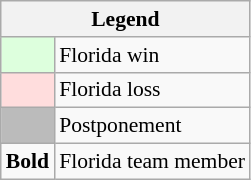<table class="wikitable" style="font-size:90%">
<tr>
<th colspan="2">Legend</th>
</tr>
<tr>
<td bgcolor="#ddffdd"> </td>
<td>Florida win</td>
</tr>
<tr>
<td bgcolor="#ffdddd"> </td>
<td>Florida loss</td>
</tr>
<tr>
<td bgcolor="#bbbbbb"> </td>
<td>Postponement</td>
</tr>
<tr>
<td><strong>Bold</strong></td>
<td>Florida team member</td>
</tr>
</table>
